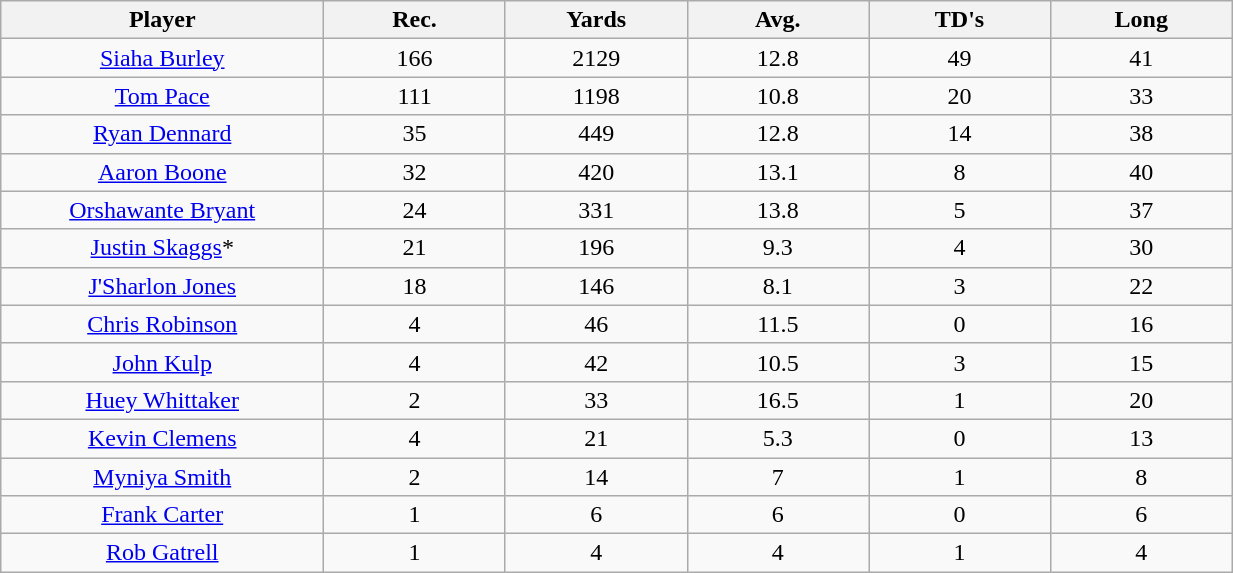<table class="wikitable sortable">
<tr>
<th bgcolor="#DDDDFF" width="16%">Player</th>
<th bgcolor="#DDDDFF" width="9%">Rec.</th>
<th bgcolor="#DDDDFF" width="9%">Yards</th>
<th bgcolor="#DDDDFF" width="9%">Avg.</th>
<th bgcolor="#DDDDFF" width="9%">TD's</th>
<th bgcolor="#DDDDFF" width="9%">Long</th>
</tr>
<tr align="center">
<td><a href='#'>Siaha Burley</a></td>
<td>166</td>
<td>2129</td>
<td>12.8</td>
<td>49</td>
<td>41</td>
</tr>
<tr align="center">
<td><a href='#'>Tom Pace</a></td>
<td>111</td>
<td>1198</td>
<td>10.8</td>
<td>20</td>
<td>33</td>
</tr>
<tr align="center">
<td><a href='#'>Ryan Dennard</a></td>
<td>35</td>
<td>449</td>
<td>12.8</td>
<td>14</td>
<td>38</td>
</tr>
<tr align="center">
<td><a href='#'>Aaron Boone</a></td>
<td>32</td>
<td>420</td>
<td>13.1</td>
<td>8</td>
<td>40</td>
</tr>
<tr align="center">
<td><a href='#'>Orshawante Bryant</a></td>
<td>24</td>
<td>331</td>
<td>13.8</td>
<td>5</td>
<td>37</td>
</tr>
<tr align="center">
<td><a href='#'>Justin Skaggs</a>*</td>
<td>21</td>
<td>196</td>
<td>9.3</td>
<td>4</td>
<td>30</td>
</tr>
<tr align="center">
<td><a href='#'>J'Sharlon Jones</a></td>
<td>18</td>
<td>146</td>
<td>8.1</td>
<td>3</td>
<td>22</td>
</tr>
<tr align="center">
<td><a href='#'>Chris Robinson</a></td>
<td>4</td>
<td>46</td>
<td>11.5</td>
<td>0</td>
<td>16</td>
</tr>
<tr align="center">
<td><a href='#'>John Kulp</a></td>
<td>4</td>
<td>42</td>
<td>10.5</td>
<td>3</td>
<td>15</td>
</tr>
<tr align="center">
<td><a href='#'>Huey Whittaker</a></td>
<td>2</td>
<td>33</td>
<td>16.5</td>
<td>1</td>
<td>20</td>
</tr>
<tr align="center">
<td><a href='#'>Kevin Clemens</a></td>
<td>4</td>
<td>21</td>
<td>5.3</td>
<td>0</td>
<td>13</td>
</tr>
<tr align="center">
<td><a href='#'>Myniya Smith</a></td>
<td>2</td>
<td>14</td>
<td>7</td>
<td>1</td>
<td>8</td>
</tr>
<tr align="center">
<td><a href='#'>Frank Carter</a></td>
<td>1</td>
<td>6</td>
<td>6</td>
<td>0</td>
<td>6</td>
</tr>
<tr align="center">
<td><a href='#'>Rob Gatrell</a></td>
<td>1</td>
<td>4</td>
<td>4</td>
<td>1</td>
<td>4</td>
</tr>
</table>
